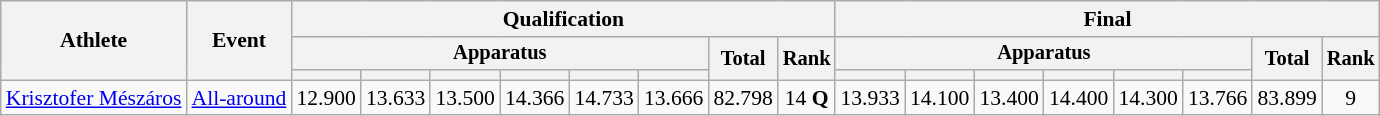<table class="wikitable" style="font-size:90%">
<tr>
<th rowspan=3>Athlete</th>
<th rowspan=3>Event</th>
<th colspan =8>Qualification</th>
<th colspan =8>Final</th>
</tr>
<tr style="font-size:95%">
<th colspan=6>Apparatus</th>
<th rowspan=2>Total</th>
<th rowspan=2>Rank</th>
<th colspan=6>Apparatus</th>
<th rowspan=2>Total</th>
<th rowspan=2>Rank</th>
</tr>
<tr style="font-size:95%">
<th></th>
<th></th>
<th></th>
<th></th>
<th></th>
<th></th>
<th></th>
<th></th>
<th></th>
<th></th>
<th></th>
<th></th>
</tr>
<tr align=center>
<td align=left><a href='#'>Krisztofer Mészáros</a></td>
<td align=left><a href='#'>All-around</a></td>
<td>12.900</td>
<td>13.633</td>
<td>13.500</td>
<td>14.366</td>
<td>14.733</td>
<td>13.666</td>
<td>82.798</td>
<td>14 <strong>Q</strong></td>
<td>13.933</td>
<td>14.100</td>
<td>13.400</td>
<td>14.400</td>
<td>14.300</td>
<td>13.766</td>
<td>83.899</td>
<td>9</td>
</tr>
</table>
